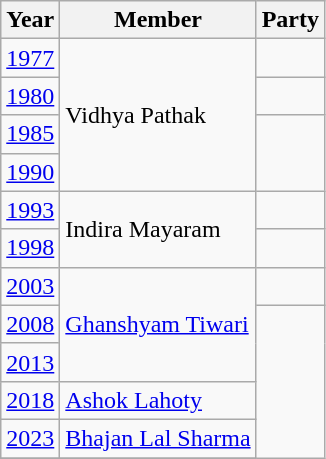<table class="wikitable sortable">
<tr>
<th>Year</th>
<th>Member</th>
<th colspan="2">Party</th>
</tr>
<tr>
<td><a href='#'>1977</a></td>
<td rowspan=4>Vidhya Pathak</td>
<td></td>
</tr>
<tr>
<td><a href='#'>1980</a></td>
<td></td>
</tr>
<tr>
<td><a href='#'>1985</a></td>
</tr>
<tr>
<td><a href='#'>1990</a></td>
</tr>
<tr>
<td><a href='#'>1993</a></td>
<td rowspan=2>Indira Mayaram</td>
<td></td>
</tr>
<tr>
<td><a href='#'>1998</a></td>
</tr>
<tr>
<td><a href='#'>2003</a></td>
<td rowspan=3><a href='#'>Ghanshyam Tiwari</a></td>
<td></td>
</tr>
<tr>
<td><a href='#'>2008</a></td>
</tr>
<tr>
<td><a href='#'>2013</a></td>
</tr>
<tr>
<td><a href='#'>2018</a></td>
<td><a href='#'>Ashok Lahoty</a></td>
</tr>
<tr>
<td><a href='#'>2023</a></td>
<td><a href='#'>Bhajan Lal Sharma</a></td>
</tr>
<tr>
</tr>
</table>
